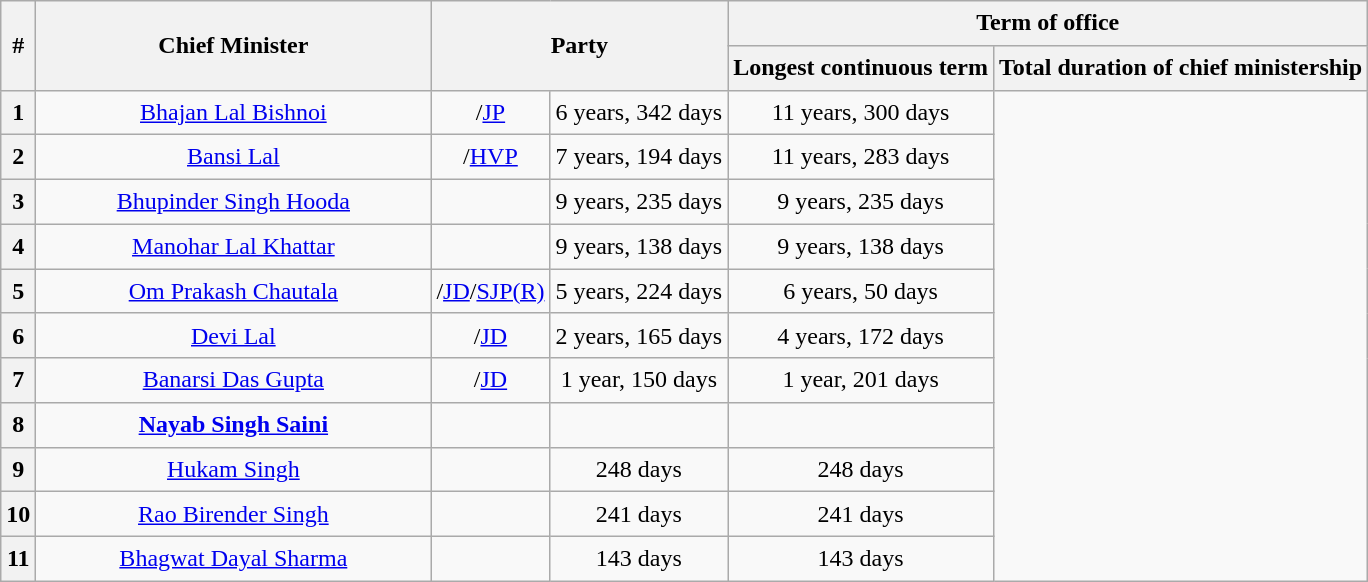<table class="wikitable sortable" style="line-height:1.4em; text-align:center">
<tr>
<th data-sort-type=number rowspan="2">#</th>
<th rowspan="2" style="width:16em">Chief Minister</th>
<th rowspan="2" colspan=2 style="width:8em">Party</th>
<th colspan="2">Term of office</th>
</tr>
<tr>
<th>Longest continuous term</th>
<th>Total duration of chief ministership</th>
</tr>
<tr>
<th data-sort-value="1">1</th>
<td><a href='#'>Bhajan Lal Bishnoi</a></td>
<td>/<a href='#'>JP</a></td>
<td>6 years, 342 days</td>
<td>11 years, 300 days</td>
</tr>
<tr>
<th data-sort-value="2">2</th>
<td><a href='#'>Bansi Lal</a></td>
<td>/<a href='#'>HVP</a></td>
<td>7 years, 194 days</td>
<td>11 years, 283 days</td>
</tr>
<tr>
<th data-sort-value="3">3</th>
<td><a href='#'>Bhupinder Singh Hooda</a></td>
<td></td>
<td>9 years, 235 days</td>
<td>9 years, 235 days</td>
</tr>
<tr>
<th data-sort-value="4">4</th>
<td><a href='#'>Manohar Lal Khattar</a></td>
<td></td>
<td>9 years, 138 days</td>
<td>9 years, 138 days</td>
</tr>
<tr>
<th data-sort-value="5">5</th>
<td><a href='#'>Om Prakash Chautala</a></td>
<td>/<a href='#'>JD</a>/<a href='#'>SJP(R)</a></td>
<td>5 years, 224 days</td>
<td>6 years, 50 days</td>
</tr>
<tr>
<th data-sort-value="6">6</th>
<td><a href='#'>Devi Lal</a></td>
<td>/<a href='#'>JD</a></td>
<td>2 years, 165 days</td>
<td>4 years, 172 days</td>
</tr>
<tr>
<th data-sort-value="7">7</th>
<td><a href='#'>Banarsi Das Gupta</a></td>
<td>/<a href='#'>JD</a></td>
<td>1 year, 150 days</td>
<td>1 year, 201 days</td>
</tr>
<tr>
<th data-sort-value="9">8</th>
<td><strong><a href='#'>Nayab Singh Saini</a></strong></td>
<td></td>
<td><strong></strong></td>
<td><strong></strong></td>
</tr>
<tr>
<th data-sort-value="8">9</th>
<td><a href='#'>Hukam Singh</a></td>
<td></td>
<td>248 days</td>
<td>248 days</td>
</tr>
<tr>
<th data-sort-value="10">10</th>
<td><a href='#'>Rao Birender Singh</a></td>
<td></td>
<td>241 days</td>
<td>241 days</td>
</tr>
<tr>
<th data-sort-value="11">11</th>
<td><a href='#'>Bhagwat Dayal Sharma</a></td>
<td></td>
<td>143 days</td>
<td>143 days</td>
</tr>
</table>
